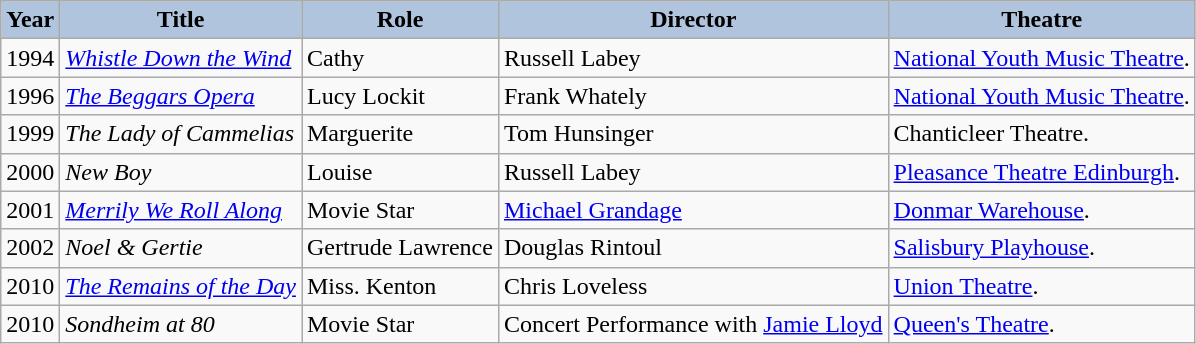<table class="wikitable">
<tr>
<th style="background:#B0C4DE;">Year</th>
<th style="background:#B0C4DE;">Title</th>
<th style="background:#B0C4DE;">Role</th>
<th style="background:#B0C4DE;">Director</th>
<th style="background:#B0C4DE;">Theatre</th>
</tr>
<tr>
<td>1994</td>
<td><em><a href='#'>Whistle Down the Wind</a></em></td>
<td>Cathy</td>
<td>Russell Labey</td>
<td><a href='#'>National Youth Music Theatre</a>.</td>
</tr>
<tr>
<td>1996</td>
<td><em><a href='#'>The Beggars Opera</a></em></td>
<td>Lucy Lockit</td>
<td>Frank Whately</td>
<td><a href='#'>National Youth Music Theatre</a>.</td>
</tr>
<tr>
<td>1999</td>
<td><em>The Lady of Cammelias</em></td>
<td>Marguerite</td>
<td>Tom Hunsinger</td>
<td>Chanticleer Theatre.</td>
</tr>
<tr>
<td>2000</td>
<td><em>New Boy</em></td>
<td>Louise</td>
<td>Russell Labey</td>
<td><a href='#'>Pleasance Theatre Edinburgh</a>.</td>
</tr>
<tr>
<td>2001</td>
<td><em><a href='#'>Merrily We Roll Along</a></em></td>
<td>Movie Star</td>
<td><a href='#'>Michael Grandage</a></td>
<td><a href='#'>Donmar Warehouse</a>.</td>
</tr>
<tr>
<td>2002</td>
<td><em>Noel & Gertie</em></td>
<td>Gertrude Lawrence</td>
<td>Douglas Rintoul</td>
<td><a href='#'>Salisbury Playhouse</a>.</td>
</tr>
<tr>
<td>2010</td>
<td><em><a href='#'>The Remains of the Day</a></em></td>
<td>Miss. Kenton</td>
<td>Chris Loveless</td>
<td><a href='#'>Union Theatre</a>.</td>
</tr>
<tr>
<td>2010</td>
<td><em>Sondheim at 80</em></td>
<td>Movie Star</td>
<td>Concert Performance with <a href='#'>Jamie Lloyd</a></td>
<td><a href='#'>Queen's Theatre</a>.</td>
</tr>
</table>
